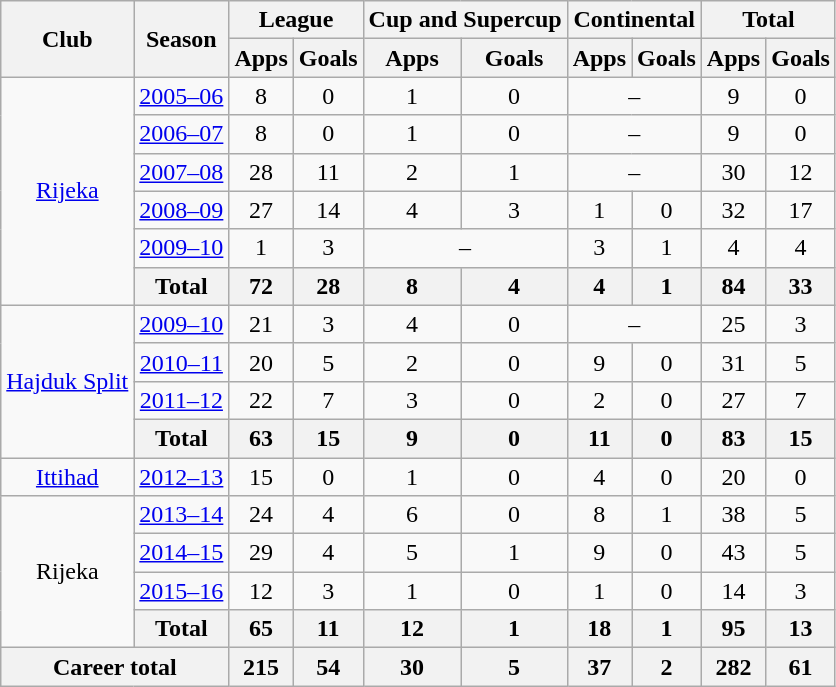<table class="wikitable" style="text-align:center">
<tr>
<th rowspan="2">Club</th>
<th rowspan="2">Season</th>
<th colspan="2">League</th>
<th colspan="2">Cup and Supercup</th>
<th colspan="2">Continental</th>
<th colspan="2">Total</th>
</tr>
<tr>
<th>Apps</th>
<th>Goals</th>
<th>Apps</th>
<th>Goals</th>
<th>Apps</th>
<th>Goals</th>
<th>Apps</th>
<th>Goals</th>
</tr>
<tr>
<td rowspan="6"><a href='#'>Rijeka</a></td>
<td><a href='#'>2005–06</a></td>
<td>8</td>
<td>0</td>
<td>1</td>
<td>0</td>
<td colspan="2">–</td>
<td>9</td>
<td>0</td>
</tr>
<tr>
<td><a href='#'>2006–07</a></td>
<td>8</td>
<td>0</td>
<td>1</td>
<td>0</td>
<td colspan="2">–</td>
<td>9</td>
<td>0</td>
</tr>
<tr>
<td><a href='#'>2007–08</a></td>
<td>28</td>
<td>11</td>
<td>2</td>
<td>1</td>
<td colspan="2">–</td>
<td>30</td>
<td>12</td>
</tr>
<tr>
<td><a href='#'>2008–09</a></td>
<td>27</td>
<td>14</td>
<td>4</td>
<td>3</td>
<td>1</td>
<td>0</td>
<td>32</td>
<td>17</td>
</tr>
<tr>
<td><a href='#'>2009–10</a></td>
<td>1</td>
<td>3</td>
<td colspan="2">–</td>
<td>3</td>
<td>1</td>
<td>4</td>
<td>4</td>
</tr>
<tr>
<th colspan="1">Total</th>
<th>72</th>
<th>28</th>
<th>8</th>
<th>4</th>
<th>4</th>
<th>1</th>
<th>84</th>
<th>33</th>
</tr>
<tr>
<td rowspan="4"><a href='#'>Hajduk Split</a></td>
<td><a href='#'>2009–10</a></td>
<td>21</td>
<td>3</td>
<td>4</td>
<td>0</td>
<td colspan="2">–</td>
<td>25</td>
<td>3</td>
</tr>
<tr>
<td><a href='#'>2010–11</a></td>
<td>20</td>
<td>5</td>
<td>2</td>
<td>0</td>
<td>9</td>
<td>0</td>
<td>31</td>
<td>5</td>
</tr>
<tr>
<td><a href='#'>2011–12</a></td>
<td>22</td>
<td>7</td>
<td>3</td>
<td>0</td>
<td>2</td>
<td>0</td>
<td>27</td>
<td>7</td>
</tr>
<tr>
<th colspan="1">Total</th>
<th>63</th>
<th>15</th>
<th>9</th>
<th>0</th>
<th>11</th>
<th>0</th>
<th>83</th>
<th>15</th>
</tr>
<tr>
<td><a href='#'>Ittihad</a></td>
<td><a href='#'>2012–13</a></td>
<td>15</td>
<td>0</td>
<td>1</td>
<td>0</td>
<td>4</td>
<td>0</td>
<td>20</td>
<td>0</td>
</tr>
<tr>
<td rowspan="4">Rijeka</td>
<td><a href='#'>2013–14</a></td>
<td>24</td>
<td>4</td>
<td>6</td>
<td>0</td>
<td>8</td>
<td>1</td>
<td>38</td>
<td>5</td>
</tr>
<tr>
<td><a href='#'>2014–15</a></td>
<td>29</td>
<td>4</td>
<td>5</td>
<td>1</td>
<td>9</td>
<td>0</td>
<td>43</td>
<td>5</td>
</tr>
<tr>
<td><a href='#'>2015–16</a></td>
<td>12</td>
<td>3</td>
<td>1</td>
<td>0</td>
<td>1</td>
<td>0</td>
<td>14</td>
<td>3</td>
</tr>
<tr>
<th colspan="1">Total</th>
<th>65</th>
<th>11</th>
<th>12</th>
<th>1</th>
<th>18</th>
<th>1</th>
<th>95</th>
<th>13</th>
</tr>
<tr>
<th colspan="2">Career total</th>
<th>215</th>
<th>54</th>
<th>30</th>
<th>5</th>
<th>37</th>
<th>2</th>
<th>282</th>
<th>61</th>
</tr>
</table>
